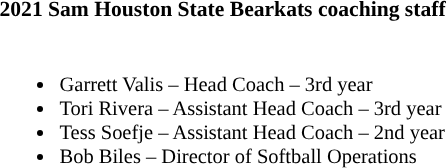<table class="toccolours" style="text-align: left; font-size:90%;">
<tr>
<th colspan="9">2021 Sam Houston State Bearkats coaching staff</th>
</tr>
<tr>
<td style="font-size: 95%;" valign="top"><br><ul><li>Garrett Valis – Head Coach – 3rd year</li><li>Tori Rivera – Assistant Head Coach – 3rd year</li><li>Tess Soefje – Assistant Head Coach – 2nd year</li><li>Bob Biles – Director of Softball Operations</li></ul></td>
</tr>
</table>
